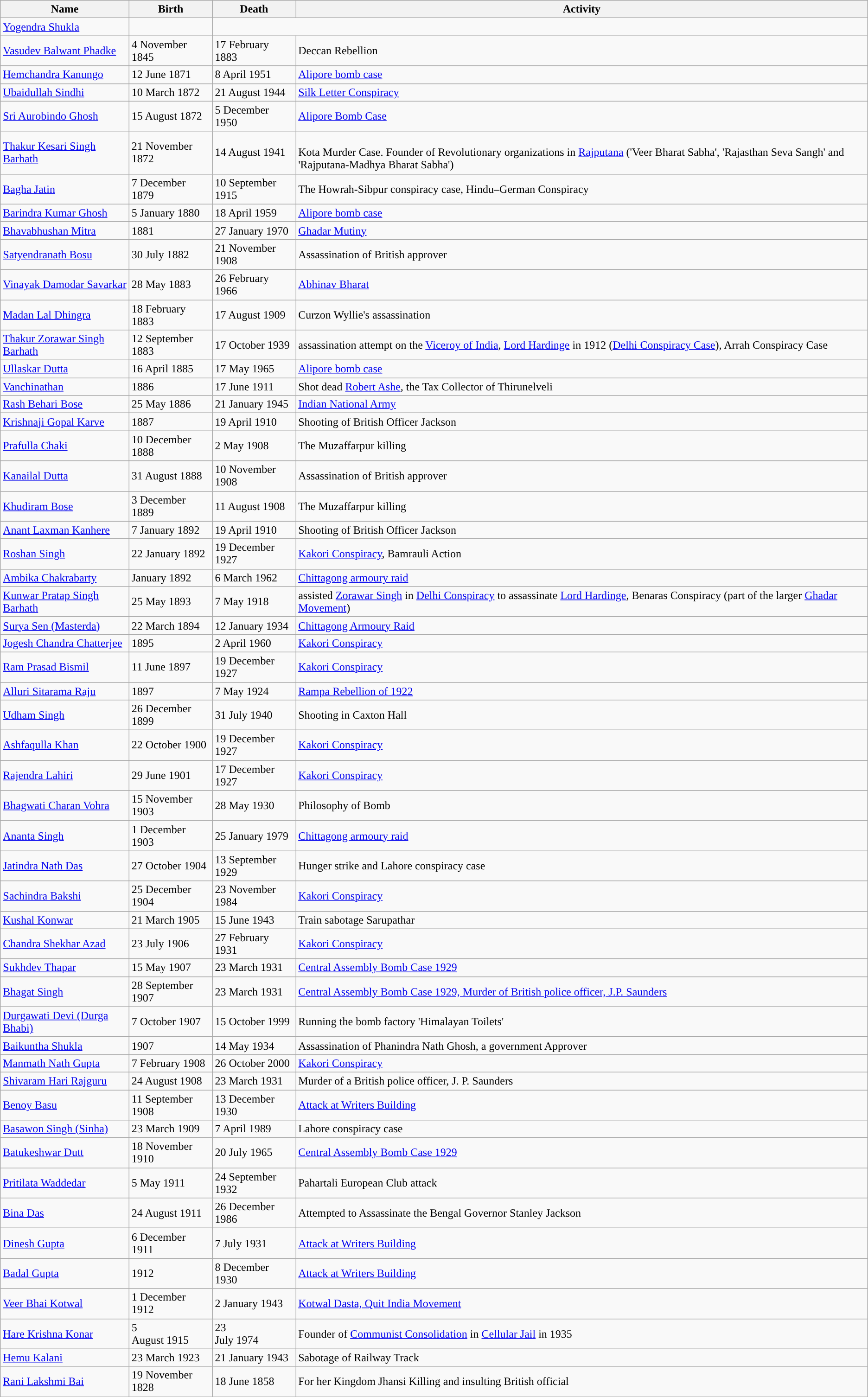<table class="wikitable sortable">
<tr>
<th>Name</th>
<th>Birth</th>
<th>Death</th>
<th>Activity</th>
</tr>
<tr>
<td><a href='#'>Yogendra Shukla</a></td>
<td></td>
</tr>
<tr>
<td><a href='#'>Vasudev Balwant Phadke</a></td>
<td>4 November 1845</td>
<td>17 February 1883</td>
<td>Deccan Rebellion</td>
</tr>
<tr>
<td><a href='#'>Hemchandra Kanungo</a></td>
<td>12 June 1871</td>
<td>8 April 1951</td>
<td><a href='#'>Alipore bomb case</a></td>
</tr>
<tr>
<td><a href='#'>Ubaidullah Sindhi</a></td>
<td>10 March 1872</td>
<td>21 August 1944</td>
<td><a href='#'>Silk Letter Conspiracy</a></td>
</tr>
<tr>
<td><a href='#'>Sri Aurobindo Ghosh</a></td>
<td>15 August 1872</td>
<td>5 December 1950</td>
<td><a href='#'>Alipore Bomb Case</a></td>
</tr>
<tr>
<td><a href='#'>Thakur Kesari Singh Barhath</a></td>
<td>21 November 1872</td>
<td>14 August 1941</td>
<td><br>Kota Murder Case. Founder of Revolutionary organizations in <a href='#'>Rajputana</a> ('Veer Bharat Sabha', 'Rajasthan Seva Sangh' and 'Rajputana-Madhya Bharat Sabha')</td>
</tr>
<tr>
<td><a href='#'>Bagha Jatin</a></td>
<td>7 December 1879</td>
<td>10 September 1915</td>
<td>The Howrah-Sibpur conspiracy case, Hindu–German Conspiracy</td>
</tr>
<tr>
<td><a href='#'>Barindra Kumar Ghosh</a></td>
<td>5 January 1880</td>
<td>18 April 1959</td>
<td><a href='#'>Alipore bomb case</a></td>
</tr>
<tr>
<td><a href='#'>Bhavabhushan Mitra</a></td>
<td>1881</td>
<td>27 January 1970</td>
<td><a href='#'>Ghadar Mutiny</a></td>
</tr>
<tr>
<td><a href='#'>Satyendranath Bosu</a></td>
<td>30 July 1882</td>
<td>21 November 1908</td>
<td>Assassination of British approver</td>
</tr>
<tr>
<td><a href='#'>Vinayak Damodar Savarkar</a></td>
<td>28 May 1883</td>
<td>26 February 1966</td>
<td><a href='#'>Abhinav Bharat</a></td>
</tr>
<tr>
<td><a href='#'>Madan Lal Dhingra</a></td>
<td>18 February 1883</td>
<td>17 August 1909</td>
<td>Curzon Wyllie's assassination</td>
</tr>
<tr>
<td><a href='#'>Thakur Zorawar Singh Barhath</a></td>
<td>12 September 1883</td>
<td>17 October 1939</td>
<td>assassination attempt on the <a href='#'>Viceroy of India</a>, <a href='#'>Lord Hardinge</a> in 1912 (<a href='#'>Delhi Conspiracy Case</a>), Arrah Conspiracy Case</td>
</tr>
<tr>
<td><a href='#'>Ullaskar Dutta</a></td>
<td>16 April 1885</td>
<td>17 May 1965</td>
<td><a href='#'>Alipore bomb case</a></td>
</tr>
<tr>
<td><a href='#'>Vanchinathan</a></td>
<td>1886</td>
<td>17 June 1911</td>
<td>Shot dead <a href='#'>Robert Ashe</a>, the Tax Collector of Thirunelveli</td>
</tr>
<tr>
<td><a href='#'>Rash Behari Bose</a></td>
<td>25 May 1886</td>
<td>21 January 1945</td>
<td><a href='#'>Indian National Army</a></td>
</tr>
<tr>
<td><a href='#'>Krishnaji Gopal Karve</a></td>
<td>1887</td>
<td>19 April 1910</td>
<td>Shooting of British Officer Jackson</td>
</tr>
<tr>
<td><a href='#'>Prafulla Chaki</a></td>
<td>10 December 1888</td>
<td>2 May 1908</td>
<td>The Muzaffarpur killing</td>
</tr>
<tr>
<td><a href='#'>Kanailal Dutta</a></td>
<td>31 August 1888</td>
<td>10 November 1908</td>
<td>Assassination of British approver</td>
</tr>
<tr>
<td><a href='#'>Khudiram Bose</a></td>
<td>3 December 1889</td>
<td>11 August 1908</td>
<td>The Muzaffarpur killing</td>
</tr>
<tr>
<td><a href='#'>Anant Laxman Kanhere</a></td>
<td>7 January 1892</td>
<td>19 April 1910</td>
<td>Shooting of British Officer Jackson</td>
</tr>
<tr>
<td><a href='#'>Roshan Singh</a></td>
<td>22 January 1892</td>
<td>19 December 1927</td>
<td><a href='#'>Kakori Conspiracy</a>, Bamrauli Action</td>
</tr>
<tr>
<td><a href='#'>Ambika Chakrabarty</a></td>
<td>January 1892</td>
<td>6 March 1962</td>
<td><a href='#'>Chittagong armoury raid</a></td>
</tr>
<tr>
<td><a href='#'>Kunwar Pratap Singh Barhath</a></td>
<td>25 May 1893</td>
<td>7 May 1918</td>
<td>assisted <a href='#'>Zorawar Singh</a> in <a href='#'>Delhi Conspiracy</a> to assassinate <a href='#'>Lord Hardinge</a>, Benaras Conspiracy (part of the larger <a href='#'>Ghadar Movement</a>)</td>
</tr>
<tr>
<td><a href='#'>Surya Sen (Masterda)</a></td>
<td>22 March 1894</td>
<td>12 January 1934</td>
<td><a href='#'>Chittagong Armoury Raid</a></td>
</tr>
<tr Sachindra Nath Sanyal>
<td><a href='#'>Jogesh Chandra Chatterjee</a></td>
<td>1895</td>
<td>2 April 1960</td>
<td><a href='#'>Kakori Conspiracy</a></td>
</tr>
<tr>
<td><a href='#'>Ram Prasad Bismil</a></td>
<td>11 June 1897</td>
<td>19 December 1927</td>
<td><a href='#'>Kakori Conspiracy</a></td>
</tr>
<tr>
<td><a href='#'>Alluri Sitarama Raju</a></td>
<td>1897</td>
<td>7 May 1924</td>
<td><a href='#'>Rampa Rebellion of 1922</a></td>
</tr>
<tr>
<td><a href='#'>Udham Singh</a></td>
<td>26 December 1899</td>
<td>31 July 1940</td>
<td>Shooting in Caxton Hall</td>
</tr>
<tr>
<td><a href='#'>Ashfaqulla Khan</a></td>
<td>22 October 1900</td>
<td>19 December 1927</td>
<td><a href='#'>Kakori Conspiracy</a></td>
</tr>
<tr>
<td><a href='#'>Rajendra Lahiri</a></td>
<td>29 June 1901</td>
<td>17 December 1927</td>
<td><a href='#'>Kakori Conspiracy</a></td>
</tr>
<tr>
<td><a href='#'>Bhagwati Charan Vohra</a></td>
<td>15 November 1903</td>
<td>28 May 1930</td>
<td>Philosophy of Bomb</td>
</tr>
<tr>
<td><a href='#'>Ananta Singh</a></td>
<td>1 December 1903</td>
<td>25 January 1979</td>
<td><a href='#'>Chittagong armoury raid</a></td>
</tr>
<tr>
<td><a href='#'>Jatindra Nath Das</a></td>
<td>27 October 1904</td>
<td>13 September 1929</td>
<td>Hunger strike and Lahore conspiracy case</td>
</tr>
<tr>
<td><a href='#'>Sachindra Bakshi</a></td>
<td>25 December 1904</td>
<td>23 November 1984</td>
<td><a href='#'>Kakori Conspiracy</a></td>
</tr>
<tr>
<td><a href='#'>Kushal Konwar</a></td>
<td>21 March 1905</td>
<td>15 June 1943</td>
<td>Train sabotage Sarupathar</td>
</tr>
<tr>
<td><a href='#'>Chandra Shekhar Azad</a></td>
<td>23 July 1906</td>
<td>27 February 1931</td>
<td><a href='#'>Kakori Conspiracy</a></td>
</tr>
<tr>
<td><a href='#'>Sukhdev Thapar</a></td>
<td>15 May 1907</td>
<td>23 March 1931</td>
<td><a href='#'>Central Assembly Bomb Case 1929</a></td>
</tr>
<tr>
<td><a href='#'>Bhagat Singh</a></td>
<td>28 September 1907</td>
<td>23 March 1931</td>
<td><a href='#'>Central Assembly Bomb Case 1929, Murder of British police officer, J.P. Saunders</a></td>
</tr>
<tr>
<td><a href='#'>Durgawati Devi (Durga Bhabi)</a></td>
<td>7 October 1907</td>
<td>15 October 1999</td>
<td>Running the bomb factory 'Himalayan Toilets'</td>
</tr>
<tr>
<td><a href='#'>Baikuntha Shukla</a></td>
<td>1907</td>
<td>14 May 1934</td>
<td>Assassination of Phanindra Nath Ghosh, a government Approver</td>
</tr>
<tr>
<td><a href='#'>Manmath Nath Gupta</a></td>
<td>7 February 1908</td>
<td>26 October 2000</td>
<td><a href='#'>Kakori Conspiracy</a></td>
</tr>
<tr>
<td><a href='#'>Shivaram Hari Rajguru</a></td>
<td>24 August 1908</td>
<td>23 March 1931</td>
<td>Murder of a British police officer, J. P. Saunders</td>
</tr>
<tr>
<td><a href='#'>Benoy Basu</a></td>
<td>11 September 1908</td>
<td>13 December 1930</td>
<td><a href='#'>Attack at Writers Building</a></td>
</tr>
<tr>
<td><a href='#'>Basawon Singh (Sinha)</a></td>
<td>23 March 1909</td>
<td>7 April 1989</td>
<td>Lahore conspiracy case</td>
</tr>
<tr>
<td><a href='#'>Batukeshwar Dutt</a></td>
<td>18 November 1910</td>
<td>20 July 1965</td>
<td><a href='#'>Central Assembly Bomb Case 1929</a></td>
</tr>
<tr>
<td><a href='#'>Pritilata Waddedar</a></td>
<td>5 May 1911</td>
<td>24 September 1932</td>
<td>Pahartali European Club attack</td>
</tr>
<tr>
<td><a href='#'>Bina Das</a></td>
<td>24 August 1911</td>
<td>26 December 1986</td>
<td>Attempted to Assassinate the Bengal Governor Stanley Jackson</td>
</tr>
<tr>
<td><a href='#'>Dinesh Gupta</a></td>
<td>6 December 1911</td>
<td>7 July 1931</td>
<td><a href='#'>Attack at Writers Building</a></td>
</tr>
<tr>
<td><a href='#'>Badal Gupta</a></td>
<td>1912</td>
<td>8 December 1930</td>
<td><a href='#'>Attack at Writers Building</a></td>
</tr>
<tr>
<td><a href='#'>Veer Bhai Kotwal</a></td>
<td>1 December 1912</td>
<td>2 January 1943</td>
<td><a href='#'>Kotwal Dasta, Quit India Movement</a></td>
</tr>
<tr>
<td><a href='#'>Hare Krishna Konar</a></td>
<td>5<br>August 1915</td>
<td>23<br>July 1974</td>
<td>Founder of <a href='#'>Communist Consolidation</a> in <a href='#'>Cellular Jail</a> in 1935</td>
</tr>
<tr>
<td><a href='#'>Hemu Kalani</a></td>
<td>23 March 1923</td>
<td>21 January 1943</td>
<td>Sabotage of Railway Track</td>
</tr>
<tr>
<td><a href='#'>Rani Lakshmi Bai</a></td>
<td>19 November 1828</td>
<td>18 June 1858</td>
<td>For her Kingdom Jhansi Killing and insulting British official</td>
</tr>
</table>
